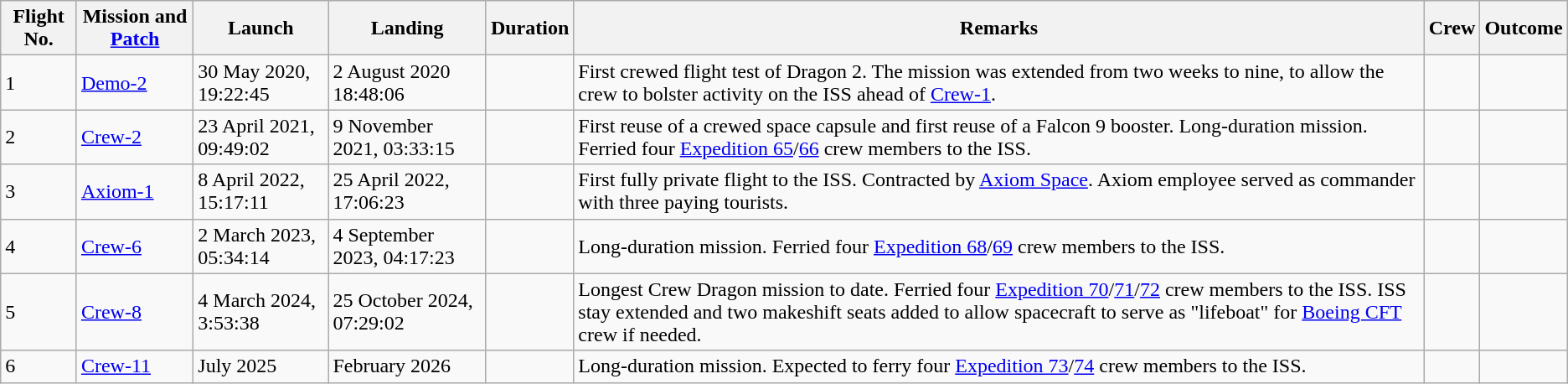<table class="wikitable sticky-header" style="font-size:0.90">
<tr>
<th>Flight No.</th>
<th>Mission and <a href='#'>Patch</a></th>
<th>Launch</th>
<th>Landing</th>
<th>Duration</th>
<th>Remarks</th>
<th>Crew</th>
<th>Outcome</th>
</tr>
<tr>
<td>1</td>
<td><a href='#'>Demo-2</a> </td>
<td>30 May 2020, 19:22:45</td>
<td>2 August 2020 18:48:06</td>
<td></td>
<td>First crewed flight test of Dragon 2. The mission was extended from two weeks to nine, to allow the crew to bolster activity on the ISS ahead of <a href='#'>Crew-1</a>.</td>
<td></td>
<td></td>
</tr>
<tr>
<td>2</td>
<td><a href='#'>Crew-2</a> </td>
<td>23 April 2021, 09:49:02</td>
<td>9 November 2021, 03:33:15</td>
<td></td>
<td>First reuse of a crewed space capsule and first reuse of a Falcon 9 booster. Long-duration mission. Ferried four <a href='#'>Expedition 65</a>/<a href='#'>66</a> crew members to the ISS.</td>
<td></td>
<td></td>
</tr>
<tr>
<td>3</td>
<td><a href='#'>Axiom-1</a> </td>
<td>8 April 2022, 15:17:11</td>
<td>25 April 2022, 17:06:23</td>
<td></td>
<td>First fully private flight to the ISS. Contracted by <a href='#'>Axiom Space</a>. Axiom employee served as commander with three paying tourists.</td>
<td></td>
<td></td>
</tr>
<tr>
<td>4</td>
<td><a href='#'>Crew-6</a> </td>
<td>2 March 2023, 05:34:14</td>
<td>4 September 2023, 04:17:23</td>
<td></td>
<td>Long-duration mission. Ferried four <a href='#'>Expedition 68</a>/<a href='#'>69</a> crew members to the ISS.</td>
<td></td>
<td></td>
</tr>
<tr>
<td>5</td>
<td><a href='#'>Crew-8</a> </td>
<td>4 March 2024, 3:53:38</td>
<td>25 October 2024, 07:29:02</td>
<td></td>
<td>Longest Crew Dragon mission to date. Ferried four <a href='#'>Expedition 70</a>/<a href='#'>71</a>/<a href='#'>72</a> crew members to the ISS. ISS stay extended and two makeshift seats added to allow spacecraft to serve as "lifeboat" for <a href='#'>Boeing CFT</a> crew if needed.</td>
<td></td>
<td></td>
</tr>
<tr>
<td>6</td>
<td><a href='#'>Crew-11</a></td>
<td>July 2025</td>
<td>February 2026</td>
<td></td>
<td>Long-duration mission. Expected to ferry four <a href='#'>Expedition 73</a>/<a href='#'>74</a> crew members to the ISS.</td>
<td></td>
<td></td>
</tr>
</table>
